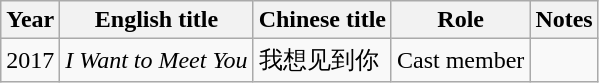<table class="wikitable">
<tr>
<th width=10>Year</th>
<th>English title</th>
<th>Chinese title</th>
<th>Role</th>
<th>Notes</th>
</tr>
<tr>
<td>2017</td>
<td><em>I Want to Meet You</em></td>
<td>我想见到你</td>
<td>Cast member</td>
<td></td>
</tr>
</table>
